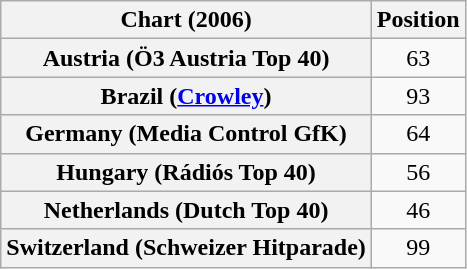<table class="wikitable plainrowheaders sortable" style="text-align:center">
<tr>
<th scope="col">Chart (2006)</th>
<th scope="col">Position</th>
</tr>
<tr>
<th scope="row">Austria (Ö3 Austria Top 40)</th>
<td>63</td>
</tr>
<tr>
<th scope="row">Brazil (<a href='#'>Crowley</a>)</th>
<td>93</td>
</tr>
<tr>
<th scope="row">Germany (Media Control GfK)</th>
<td>64</td>
</tr>
<tr>
<th scope="row">Hungary (Rádiós Top 40)</th>
<td>56</td>
</tr>
<tr>
<th scope="row">Netherlands (Dutch Top 40)</th>
<td>46</td>
</tr>
<tr>
<th scope="row">Switzerland (Schweizer Hitparade)</th>
<td>99</td>
</tr>
</table>
